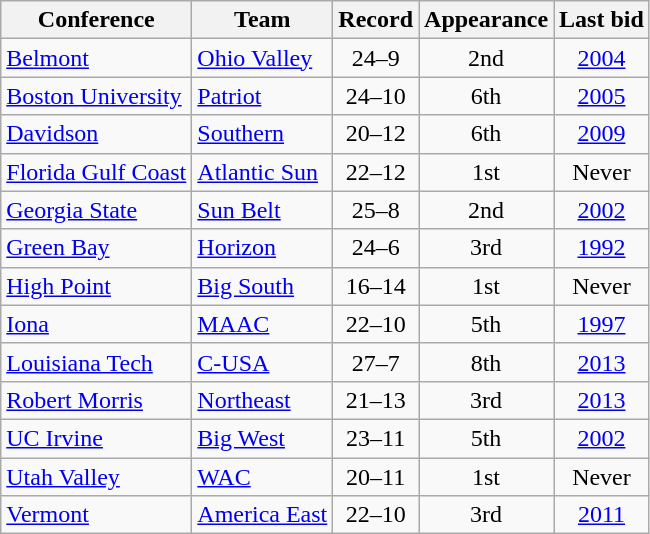<table class="wikitable sortable">
<tr>
<th>Conference</th>
<th>Team</th>
<th>Record</th>
<th>Appearance</th>
<th>Last bid</th>
</tr>
<tr>
<td><a href='#'>Belmont</a></td>
<td><a href='#'>Ohio Valley</a></td>
<td align=center>24–9</td>
<td align=center>2nd</td>
<td align=center><a href='#'>2004</a></td>
</tr>
<tr>
<td><a href='#'>Boston University</a></td>
<td><a href='#'>Patriot</a></td>
<td align=center>24–10</td>
<td align=center>6th</td>
<td align=center><a href='#'>2005</a></td>
</tr>
<tr>
<td><a href='#'>Davidson</a></td>
<td><a href='#'>Southern</a></td>
<td align=center>20–12</td>
<td align=center>6th</td>
<td align=center><a href='#'>2009</a></td>
</tr>
<tr>
<td><a href='#'>Florida Gulf Coast</a></td>
<td><a href='#'>Atlantic Sun</a></td>
<td align=center>22–12</td>
<td align=center>1st</td>
<td align=center>Never</td>
</tr>
<tr>
<td><a href='#'>Georgia State</a></td>
<td><a href='#'>Sun Belt</a></td>
<td align=center>25–8</td>
<td align=center>2nd</td>
<td align=center><a href='#'>2002</a></td>
</tr>
<tr>
<td><a href='#'>Green Bay</a></td>
<td><a href='#'>Horizon</a></td>
<td align=center>24–6</td>
<td align=center>3rd</td>
<td align=center><a href='#'>1992</a></td>
</tr>
<tr>
<td><a href='#'>High Point</a></td>
<td><a href='#'>Big South</a></td>
<td align=center>16–14</td>
<td align=center>1st</td>
<td align=center>Never</td>
</tr>
<tr>
<td><a href='#'>Iona</a></td>
<td><a href='#'>MAAC</a></td>
<td align=center>22–10</td>
<td align=center>5th</td>
<td align=center><a href='#'>1997</a></td>
</tr>
<tr>
<td><a href='#'>Louisiana Tech</a></td>
<td><a href='#'>C-USA</a></td>
<td align=center>27–7</td>
<td align=center>8th</td>
<td align=center><a href='#'>2013</a></td>
</tr>
<tr>
<td><a href='#'>Robert Morris</a></td>
<td><a href='#'>Northeast</a></td>
<td align=center>21–13</td>
<td align=center>3rd</td>
<td align=center><a href='#'>2013</a></td>
</tr>
<tr>
<td><a href='#'>UC Irvine</a></td>
<td><a href='#'>Big West</a></td>
<td align=center>23–11</td>
<td align=center>5th</td>
<td align=center><a href='#'>2002</a></td>
</tr>
<tr>
<td><a href='#'>Utah Valley</a></td>
<td><a href='#'>WAC</a></td>
<td align=center>20–11</td>
<td align=center>1st</td>
<td align=center>Never</td>
</tr>
<tr>
<td><a href='#'>Vermont</a></td>
<td><a href='#'>America East</a></td>
<td align=center>22–10</td>
<td align=center>3rd</td>
<td align=center><a href='#'>2011</a></td>
</tr>
</table>
